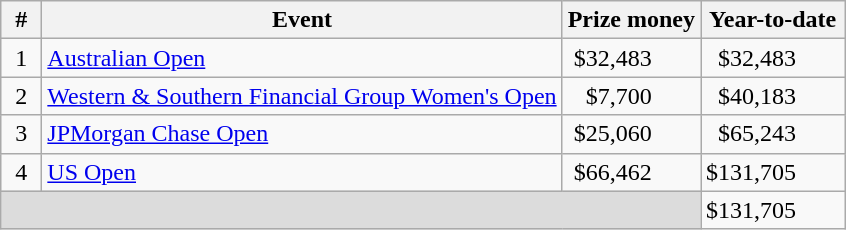<table class="wikitable sortable">
<tr>
<th width=20>#</th>
<th>Event</th>
<th>Prize money</th>
<th>Year-to-date</th>
</tr>
<tr>
<td align=center>1</td>
<td><a href='#'>Australian Open</a></td>
<td align=right style="padding-right: 2em">$32,483</td>
<td align=right style="padding-right: 2em">$32,483</td>
</tr>
<tr>
<td align=center>2</td>
<td><a href='#'>Western & Southern Financial Group Women's Open</a></td>
<td align=right style="padding-right: 2em">$7,700</td>
<td align=right style="padding-right: 2em">$40,183</td>
</tr>
<tr>
<td align=center>3</td>
<td><a href='#'>JPMorgan Chase Open</a></td>
<td align=right style="padding-right: 2em">$25,060</td>
<td align=right style="padding-right: 2em">$65,243</td>
</tr>
<tr>
<td align=center>4</td>
<td><a href='#'>US Open</a></td>
<td align=right style="padding-right: 2em">$66,462</td>
<td align=right style="padding-right: 2em">$131,705</td>
</tr>
<tr class="sortbottom">
<td colspan=3 bgcolor=#DCDCDC></td>
<td align=right style="padding-right: 2em">$131,705</td>
</tr>
</table>
